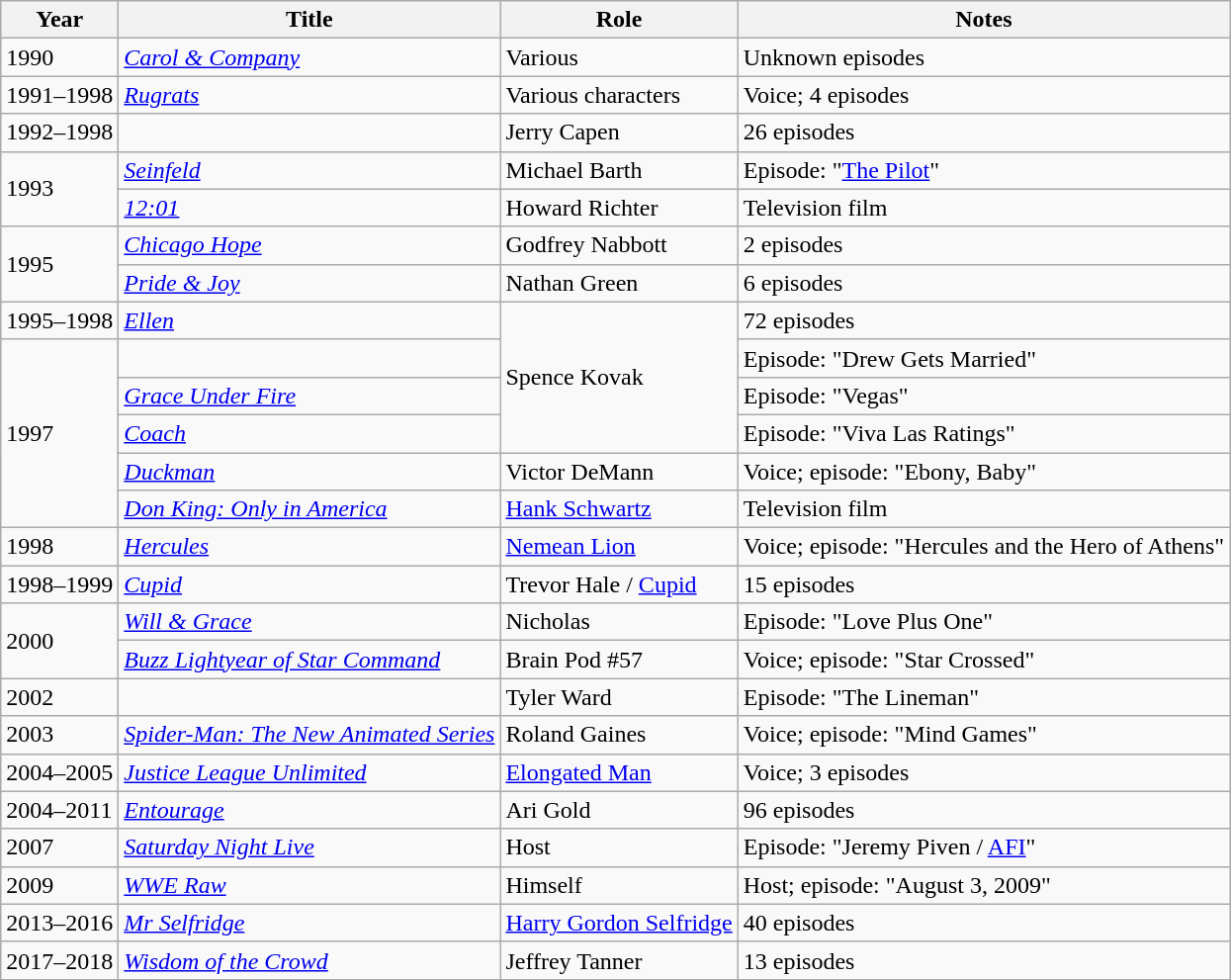<table class="wikitable sortable">
<tr>
<th>Year</th>
<th>Title</th>
<th>Role</th>
<th>Notes</th>
</tr>
<tr>
<td>1990</td>
<td><em><a href='#'>Carol & Company</a></em></td>
<td>Various</td>
<td>Unknown episodes</td>
</tr>
<tr>
<td>1991–1998</td>
<td><em><a href='#'>Rugrats</a></em></td>
<td>Various characters</td>
<td>Voice; 4 episodes</td>
</tr>
<tr>
<td>1992–1998</td>
<td><em></em></td>
<td>Jerry Capen</td>
<td>26 episodes</td>
</tr>
<tr>
<td rowspan="2">1993</td>
<td><em><a href='#'>Seinfeld</a></em></td>
<td>Michael Barth</td>
<td>Episode: "<a href='#'>The Pilot</a>"</td>
</tr>
<tr>
<td><em><a href='#'>12:01</a></em></td>
<td>Howard Richter</td>
<td>Television film</td>
</tr>
<tr>
<td rowspan="2">1995</td>
<td><em><a href='#'>Chicago Hope</a></em></td>
<td>Godfrey Nabbott</td>
<td>2 episodes</td>
</tr>
<tr>
<td><em><a href='#'>Pride & Joy</a></em></td>
<td>Nathan Green</td>
<td>6 episodes</td>
</tr>
<tr>
<td>1995–1998</td>
<td><em><a href='#'>Ellen</a></em></td>
<td rowspan="4">Spence Kovak</td>
<td>72 episodes</td>
</tr>
<tr>
<td rowspan="5">1997</td>
<td><em></em></td>
<td>Episode: "Drew Gets Married"</td>
</tr>
<tr>
<td><em><a href='#'>Grace Under Fire</a></em></td>
<td>Episode: "Vegas"</td>
</tr>
<tr>
<td><em><a href='#'>Coach</a></em></td>
<td>Episode: "Viva Las Ratings"</td>
</tr>
<tr>
<td><em><a href='#'>Duckman</a></em></td>
<td>Victor DeMann</td>
<td>Voice; episode: "Ebony, Baby"</td>
</tr>
<tr>
<td><em><a href='#'>Don King: Only in America</a></em></td>
<td><a href='#'>Hank Schwartz</a></td>
<td>Television film</td>
</tr>
<tr>
<td>1998</td>
<td><em><a href='#'>Hercules</a></em></td>
<td><a href='#'>Nemean Lion</a></td>
<td>Voice; episode: "Hercules and the Hero of Athens"</td>
</tr>
<tr>
<td>1998–1999</td>
<td><em><a href='#'>Cupid</a></em></td>
<td>Trevor Hale / <a href='#'>Cupid</a></td>
<td>15 episodes</td>
</tr>
<tr>
<td rowspan="2">2000</td>
<td><em><a href='#'>Will & Grace</a></em></td>
<td>Nicholas</td>
<td>Episode: "Love Plus One"</td>
</tr>
<tr>
<td><em><a href='#'>Buzz Lightyear of Star Command</a></em></td>
<td>Brain Pod #57</td>
<td>Voice; episode: "Star Crossed"</td>
</tr>
<tr>
<td>2002</td>
<td><em></em></td>
<td>Tyler Ward</td>
<td>Episode: "The Lineman"</td>
</tr>
<tr>
<td>2003</td>
<td><em><a href='#'>Spider-Man: The New Animated Series</a></em></td>
<td>Roland Gaines</td>
<td>Voice; episode: "Mind Games"</td>
</tr>
<tr>
<td>2004–2005</td>
<td><em><a href='#'>Justice League Unlimited</a></em></td>
<td><a href='#'>Elongated Man</a></td>
<td>Voice; 3 episodes</td>
</tr>
<tr>
<td>2004–2011</td>
<td><em><a href='#'>Entourage</a></em></td>
<td>Ari Gold</td>
<td>96 episodes</td>
</tr>
<tr>
<td>2007</td>
<td><em><a href='#'>Saturday Night Live</a></em></td>
<td>Host</td>
<td>Episode: "Jeremy Piven / <a href='#'>AFI</a>"</td>
</tr>
<tr>
<td>2009</td>
<td><em><a href='#'>WWE Raw</a></em></td>
<td>Himself</td>
<td>Host; episode: "August 3, 2009"</td>
</tr>
<tr>
<td>2013–2016</td>
<td><em><a href='#'>Mr Selfridge</a></em></td>
<td><a href='#'>Harry Gordon Selfridge</a></td>
<td>40 episodes</td>
</tr>
<tr>
<td>2017–2018</td>
<td><em><a href='#'>Wisdom of the Crowd</a></em></td>
<td>Jeffrey Tanner</td>
<td>13 episodes</td>
</tr>
</table>
